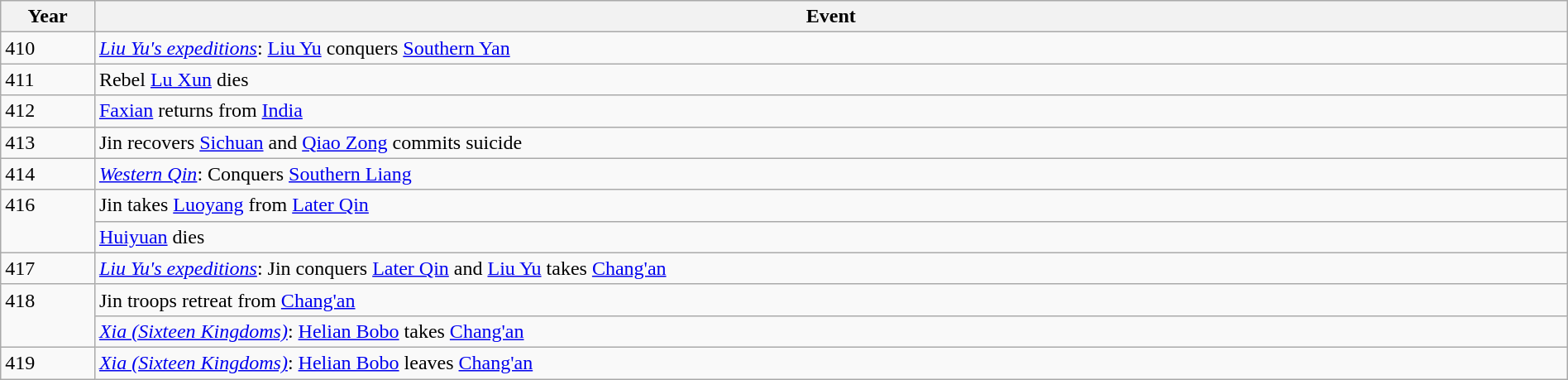<table class="wikitable" style="width:100%;">
<tr>
<th style="width:6%">Year</th>
<th>Event</th>
</tr>
<tr>
<td>410</td>
<td><em><a href='#'>Liu Yu's expeditions</a></em>: <a href='#'>Liu Yu</a> conquers <a href='#'>Southern Yan</a></td>
</tr>
<tr>
<td>411</td>
<td>Rebel <a href='#'>Lu Xun</a> dies</td>
</tr>
<tr>
<td>412</td>
<td><a href='#'>Faxian</a> returns from <a href='#'>India</a></td>
</tr>
<tr>
<td>413</td>
<td>Jin recovers <a href='#'>Sichuan</a> and <a href='#'>Qiao Zong</a> commits suicide</td>
</tr>
<tr>
<td>414</td>
<td><em><a href='#'>Western Qin</a></em>: Conquers <a href='#'>Southern Liang</a></td>
</tr>
<tr>
<td rowspan="2" style="vertical-align:top;">416</td>
<td>Jin takes <a href='#'>Luoyang</a> from <a href='#'>Later Qin</a></td>
</tr>
<tr>
<td><a href='#'>Huiyuan</a> dies</td>
</tr>
<tr>
<td>417</td>
<td><em><a href='#'>Liu Yu's expeditions</a></em>: Jin conquers <a href='#'>Later Qin</a> and <a href='#'>Liu Yu</a> takes <a href='#'>Chang'an</a></td>
</tr>
<tr>
<td rowspan="2" style="vertical-align:top;">418</td>
<td>Jin troops retreat from <a href='#'>Chang'an</a></td>
</tr>
<tr>
<td><em><a href='#'>Xia (Sixteen Kingdoms)</a></em>: <a href='#'>Helian Bobo</a> takes <a href='#'>Chang'an</a></td>
</tr>
<tr>
<td>419</td>
<td><em><a href='#'>Xia (Sixteen Kingdoms)</a></em>: <a href='#'>Helian Bobo</a> leaves <a href='#'>Chang'an</a></td>
</tr>
</table>
